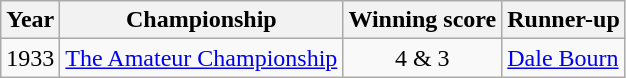<table class="wikitable">
<tr>
<th>Year</th>
<th>Championship</th>
<th>Winning score</th>
<th>Runner-up</th>
</tr>
<tr>
<td>1933</td>
<td><a href='#'>The Amateur Championship</a></td>
<td align=center>4 & 3</td>
<td> <a href='#'>Dale Bourn</a></td>
</tr>
</table>
